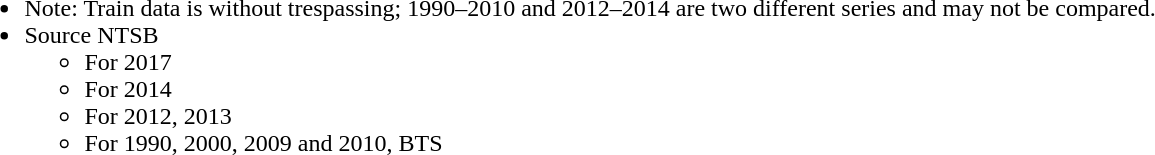<table>
<tr>
<td></td>
<td></td>
</tr>
<tr>
<td colspan=2><br><ul><li>Note: Train data is without trespassing; 1990–2010 and 2012–2014 are two different series and may not be compared.</li><li>Source NTSB<ul><li>For 2017</li><li>For 2014</li><li>For 2012, 2013</li><li>For 1990, 2000, 2009 and 2010, BTS</li></ul></li></ul></td>
</tr>
</table>
